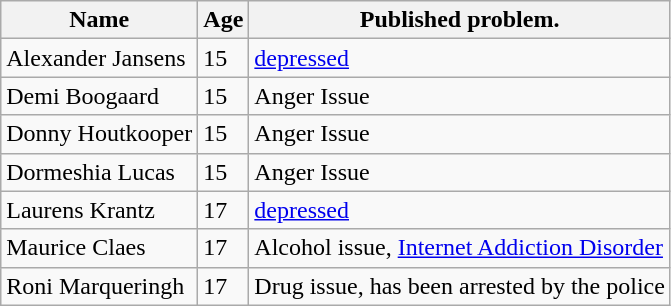<table class="wikitable">
<tr>
<th>Name</th>
<th>Age</th>
<th>Published problem.</th>
</tr>
<tr>
<td>Alexander Jansens</td>
<td>15</td>
<td><a href='#'>depressed</a></td>
</tr>
<tr>
<td>Demi Boogaard</td>
<td>15</td>
<td>Anger Issue</td>
</tr>
<tr>
<td>Donny Houtkooper</td>
<td>15</td>
<td>Anger Issue</td>
</tr>
<tr>
<td>Dormeshia Lucas</td>
<td>15</td>
<td>Anger Issue</td>
</tr>
<tr>
<td>Laurens Krantz</td>
<td>17</td>
<td><a href='#'>depressed</a></td>
</tr>
<tr>
<td>Maurice Claes</td>
<td>17</td>
<td>Alcohol issue, <a href='#'>Internet Addiction Disorder</a></td>
</tr>
<tr>
<td>Roni Marqueringh</td>
<td>17</td>
<td>Drug issue, has been arrested by the police</td>
</tr>
</table>
